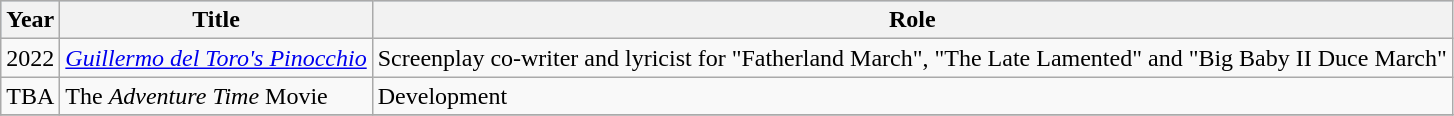<table class="wikitable">
<tr style="background:#b0c4de; text-align:center;">
<th>Year</th>
<th>Title</th>
<th>Role</th>
</tr>
<tr>
<td>2022</td>
<td><em><a href='#'>Guillermo del Toro's Pinocchio</a></em></td>
<td>Screenplay co-writer and lyricist for "Fatherland March", "The Late Lamented" and "Big Baby II Duce March"</td>
</tr>
<tr>
<td>TBA</td>
<td>The <em>Adventure Time</em> Movie</td>
<td>Development</td>
</tr>
<tr>
</tr>
</table>
